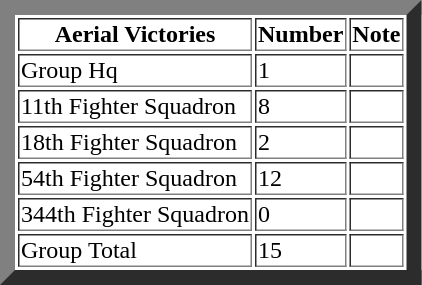<table border="10">
<tr>
<th>Aerial Victories</th>
<th>Number</th>
<th>Note</th>
</tr>
<tr>
<td>Group Hq</td>
<td>1</td>
<td></td>
</tr>
<tr>
<td>11th Fighter Squadron</td>
<td>8</td>
<td></td>
</tr>
<tr>
<td>18th Fighter Squadron</td>
<td>2</td>
<td></td>
</tr>
<tr>
<td>54th Fighter Squadron</td>
<td>12</td>
<td></td>
</tr>
<tr>
<td>344th Fighter Squadron</td>
<td>0</td>
<td></td>
</tr>
<tr>
<td>Group Total</td>
<td>15</td>
<td></td>
</tr>
</table>
